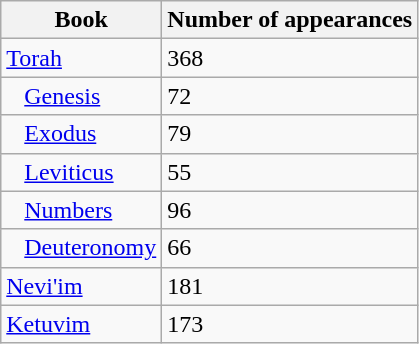<table class="wikitable">
<tr>
<th><strong>Book</strong></th>
<th>Number of appearances</th>
</tr>
<tr>
<td><a href='#'>Torah</a></td>
<td>368</td>
</tr>
<tr>
<td>   <a href='#'>Genesis</a></td>
<td>72</td>
</tr>
<tr>
<td>   <a href='#'>Exodus</a></td>
<td>79</td>
</tr>
<tr>
<td>   <a href='#'>Leviticus</a></td>
<td>55</td>
</tr>
<tr>
<td>   <a href='#'>Numbers</a></td>
<td>96</td>
</tr>
<tr>
<td>   <a href='#'>Deuteronomy</a></td>
<td>66</td>
</tr>
<tr>
<td><a href='#'>Nevi'im</a></td>
<td>181</td>
</tr>
<tr>
<td><a href='#'>Ketuvim</a></td>
<td>173</td>
</tr>
</table>
